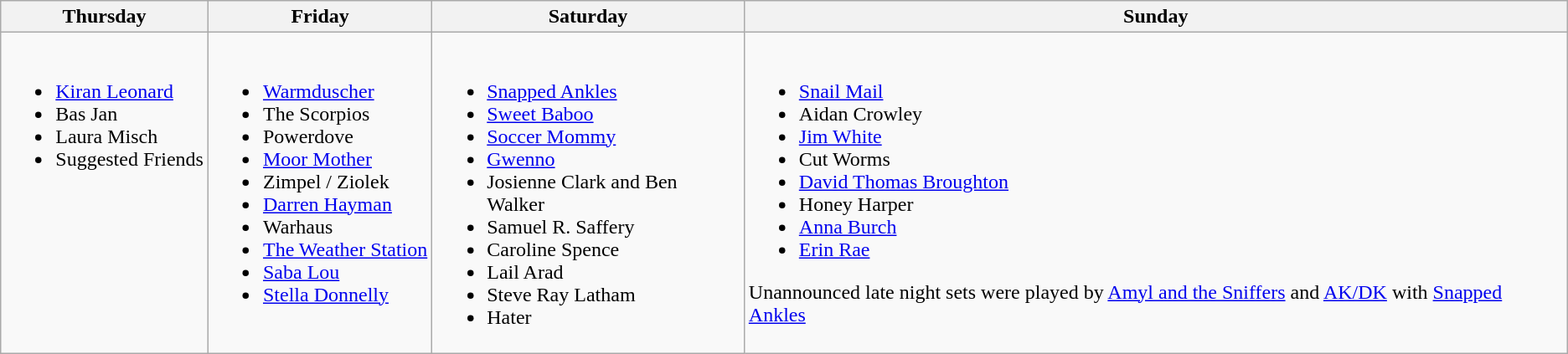<table class="wikitable">
<tr>
<th>Thursday</th>
<th>Friday</th>
<th>Saturday</th>
<th>Sunday</th>
</tr>
<tr valign="top">
<td><br><ul><li><a href='#'>Kiran Leonard</a></li><li>Bas Jan</li><li>Laura Misch</li><li>Suggested Friends</li></ul></td>
<td><br><ul><li><a href='#'>Warmduscher</a></li><li>The Scorpios</li><li>Powerdove</li><li><a href='#'>Moor Mother</a></li><li>Zimpel / Ziolek</li><li><a href='#'>Darren Hayman</a></li><li>Warhaus</li><li><a href='#'>The Weather Station</a></li><li><a href='#'>Saba Lou</a></li><li><a href='#'>Stella Donnelly</a></li></ul></td>
<td><br><ul><li><a href='#'>Snapped Ankles</a></li><li><a href='#'>Sweet Baboo</a></li><li><a href='#'>Soccer Mommy</a></li><li><a href='#'>Gwenno</a></li><li>Josienne Clark and Ben Walker</li><li>Samuel R. Saffery</li><li>Caroline Spence</li><li>Lail Arad</li><li>Steve Ray Latham</li><li>Hater</li></ul></td>
<td><br><ul><li><a href='#'>Snail Mail</a></li><li>Aidan Crowley</li><li><a href='#'>Jim White</a></li><li>Cut Worms</li><li><a href='#'>David Thomas Broughton</a></li><li>Honey Harper</li><li><a href='#'>Anna Burch</a></li><li><a href='#'>Erin Rae</a></li></ul>Unannounced late night sets were played by <a href='#'>Amyl and the Sniffers</a> and <a href='#'>AK/DK</a> with <a href='#'>Snapped Ankles</a></td>
</tr>
</table>
